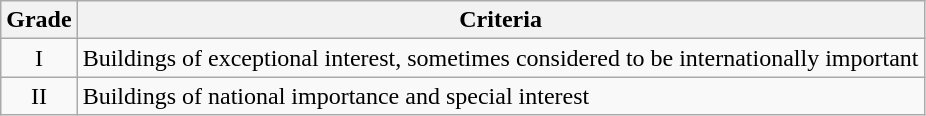<table class="wikitable">
<tr>
<th>Grade</th>
<th>Criteria</th>
</tr>
<tr>
<td align="center" >I</td>
<td>Buildings of exceptional interest, sometimes considered to be internationally important</td>
</tr>
<tr>
<td align="center" >II</td>
<td>Buildings of national importance and special interest</td>
</tr>
</table>
